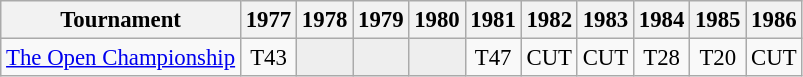<table class="wikitable" style="font-size:95%;text-align:center;">
<tr>
<th>Tournament</th>
<th>1977</th>
<th>1978</th>
<th>1979</th>
<th>1980</th>
<th>1981</th>
<th>1982</th>
<th>1983</th>
<th>1984</th>
<th>1985</th>
<th>1986</th>
</tr>
<tr>
<td align=left><a href='#'>The Open Championship</a></td>
<td>T43</td>
<td style="background:#eeeeee;"></td>
<td style="background:#eeeeee;"></td>
<td style="background:#eeeeee;"></td>
<td>T47</td>
<td>CUT</td>
<td>CUT</td>
<td>T28</td>
<td>T20</td>
<td>CUT</td>
</tr>
</table>
